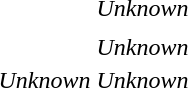<table>
<tr>
<th scope=row style="text-align:left"></th>
<td></td>
<td><em>Unknown</em></td>
<td></td>
</tr>
<tr>
<th scope=row style="text-align:left"></th>
<td></td>
<td></td>
<td></td>
</tr>
<tr>
<th scope=row style="text-align:left"></th>
<td></td>
<td><em>Unknown</em></td>
<td></td>
</tr>
<tr>
<th scope=row style="text-align:left"></th>
<td><em>Unknown</em></td>
<td><em>Unknown</em></td>
<td></td>
</tr>
<tr>
<th scope=row style="text-align:left"></th>
<td></td>
<td></td>
<td></td>
</tr>
</table>
